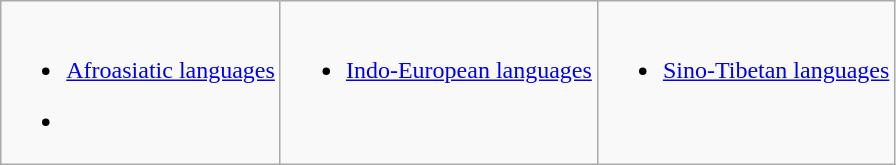<table border="1" align="center" class="wikitable">
<tr valign="top">
<td><br><ul><li><a href='#'>Afroasiatic languages</a></li></ul><ul><li></li></ul>



</td>
<td><br>





<ul><li><a href='#'>Indo-European languages</a></li></ul></td>
<td><br>



<ul><li><a href='#'>Sino-Tibetan languages</a></li></ul>

</td>
</tr>
</table>
